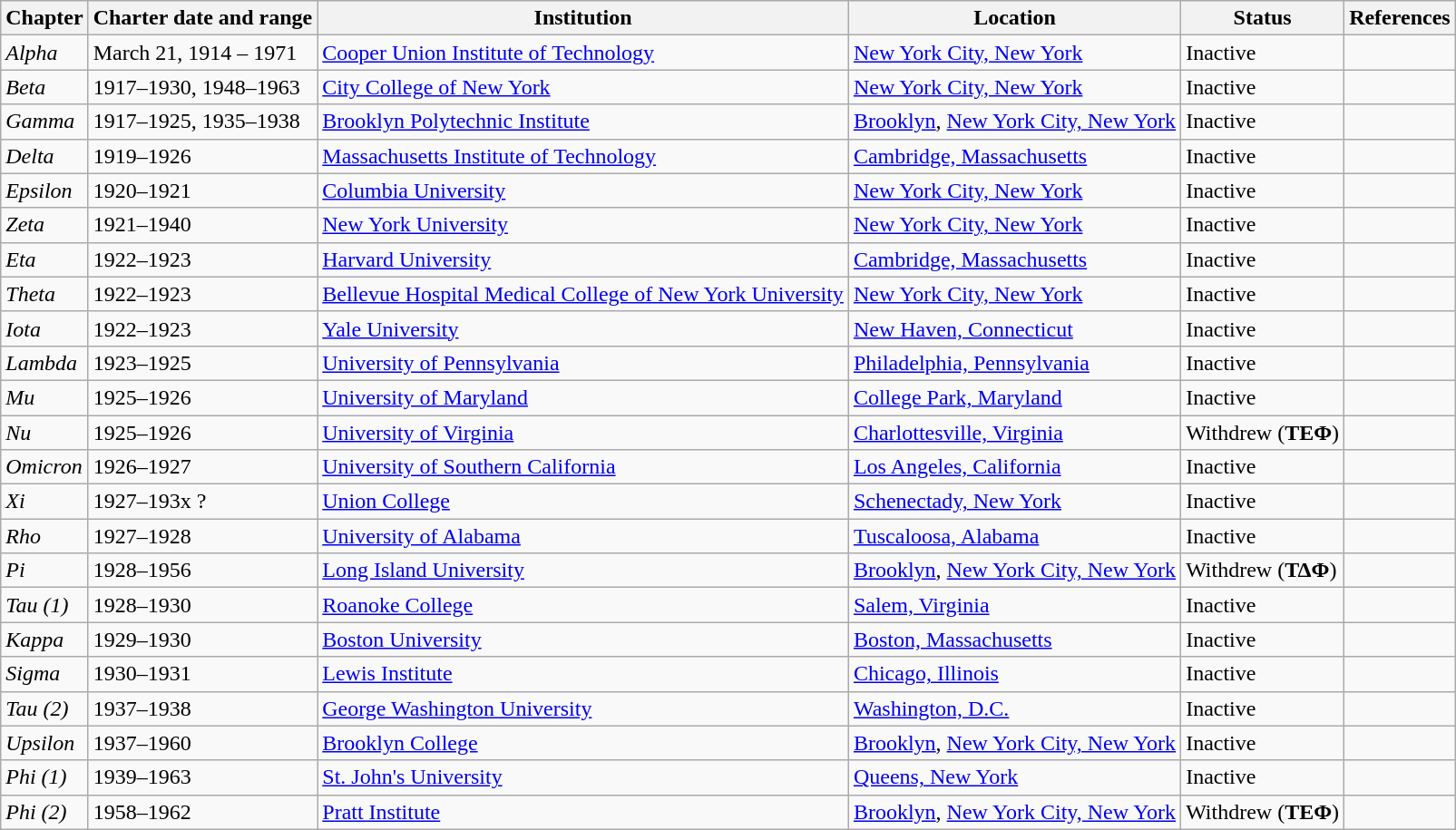<table class="wikitable sortable">
<tr>
<th>Chapter</th>
<th>Charter date and range</th>
<th>Institution</th>
<th>Location</th>
<th>Status</th>
<th>References</th>
</tr>
<tr>
<td><em>Alpha</em></td>
<td>March 21, 1914 – 1971</td>
<td><a href='#'>Cooper Union Institute of Technology</a></td>
<td><a href='#'>New York City, New York</a></td>
<td>Inactive</td>
<td></td>
</tr>
<tr>
<td><em>Beta</em></td>
<td>1917–1930, 1948–1963</td>
<td><a href='#'>City College of New York</a></td>
<td><a href='#'>New York City, New York</a></td>
<td>Inactive</td>
<td></td>
</tr>
<tr>
<td><em>Gamma</em></td>
<td>1917–1925, 1935–1938</td>
<td><a href='#'>Brooklyn Polytechnic Institute</a></td>
<td><a href='#'>Brooklyn</a>, <a href='#'>New York City, New York</a></td>
<td>Inactive</td>
<td></td>
</tr>
<tr>
<td><em>Delta</em></td>
<td>1919–1926</td>
<td><a href='#'>Massachusetts Institute of Technology</a></td>
<td><a href='#'>Cambridge, Massachusetts</a></td>
<td>Inactive</td>
<td></td>
</tr>
<tr>
<td><em>Epsilon</em></td>
<td>1920–1921</td>
<td><a href='#'>Columbia University</a></td>
<td><a href='#'>New York City, New York</a></td>
<td>Inactive</td>
<td></td>
</tr>
<tr>
<td><em>Zeta</em></td>
<td>1921–1940</td>
<td><a href='#'>New York University</a></td>
<td><a href='#'>New York City, New York</a></td>
<td>Inactive</td>
<td></td>
</tr>
<tr>
<td><em>Eta</em></td>
<td>1922–1923</td>
<td><a href='#'>Harvard University</a></td>
<td><a href='#'>Cambridge, Massachusetts</a></td>
<td>Inactive</td>
<td></td>
</tr>
<tr>
<td><em>Theta</em></td>
<td>1922–1923</td>
<td><a href='#'>Bellevue Hospital Medical College of New York University</a></td>
<td><a href='#'>New York City, New York</a></td>
<td>Inactive</td>
<td></td>
</tr>
<tr>
<td><em>Iota</em></td>
<td>1922–1923</td>
<td><a href='#'>Yale University</a></td>
<td><a href='#'>New Haven, Connecticut</a></td>
<td>Inactive</td>
<td></td>
</tr>
<tr>
<td><em>Lambda</em></td>
<td>1923–1925</td>
<td><a href='#'>University of Pennsylvania</a></td>
<td><a href='#'>Philadelphia, Pennsylvania</a></td>
<td>Inactive</td>
<td></td>
</tr>
<tr>
<td><em>Mu</em></td>
<td>1925–1926</td>
<td><a href='#'>University of Maryland</a></td>
<td><a href='#'>College Park, Maryland</a></td>
<td>Inactive</td>
<td></td>
</tr>
<tr>
<td><em>Nu</em></td>
<td>1925–1926</td>
<td><a href='#'>University of Virginia</a></td>
<td><a href='#'>Charlottesville, Virginia</a></td>
<td>Withdrew (<strong>ΤΕΦ</strong>)</td>
<td></td>
</tr>
<tr>
<td><em>Omicron</em></td>
<td>1926–1927</td>
<td><a href='#'>University of Southern California</a></td>
<td><a href='#'>Los Angeles, California</a></td>
<td>Inactive</td>
<td></td>
</tr>
<tr>
<td><em>Xi</em></td>
<td>1927–193x ?</td>
<td><a href='#'>Union College</a></td>
<td><a href='#'>Schenectady, New York</a></td>
<td>Inactive</td>
<td></td>
</tr>
<tr>
<td><em>Rho</em></td>
<td>1927–1928</td>
<td><a href='#'>University of Alabama</a></td>
<td><a href='#'>Tuscaloosa, Alabama</a></td>
<td>Inactive</td>
<td></td>
</tr>
<tr>
<td><em>Pi</em></td>
<td>1928–1956</td>
<td><a href='#'>Long Island University</a></td>
<td><a href='#'>Brooklyn</a>, <a href='#'>New York City, New York</a></td>
<td>Withdrew (<strong>ΤΔΦ</strong>)</td>
<td></td>
</tr>
<tr>
<td><em>Tau (1)</em></td>
<td>1928–1930</td>
<td><a href='#'>Roanoke College</a></td>
<td><a href='#'>Salem, Virginia</a></td>
<td>Inactive</td>
<td></td>
</tr>
<tr>
<td><em>Kappa</em></td>
<td>1929–1930</td>
<td><a href='#'>Boston University</a></td>
<td><a href='#'>Boston, Massachusetts</a></td>
<td>Inactive</td>
<td></td>
</tr>
<tr>
<td><em>Sigma</em></td>
<td>1930–1931</td>
<td><a href='#'>Lewis Institute</a></td>
<td><a href='#'>Chicago, Illinois</a></td>
<td>Inactive</td>
<td></td>
</tr>
<tr>
<td><em>Tau (2)</em></td>
<td>1937–1938</td>
<td><a href='#'>George Washington University</a></td>
<td><a href='#'>Washington, D.C.</a></td>
<td>Inactive</td>
<td></td>
</tr>
<tr>
<td><em>Upsilon</em></td>
<td>1937–1960</td>
<td><a href='#'>Brooklyn College</a></td>
<td><a href='#'>Brooklyn</a>, <a href='#'>New York City, New York</a></td>
<td>Inactive</td>
<td></td>
</tr>
<tr>
<td><em>Phi (1)</em></td>
<td>1939–1963</td>
<td><a href='#'>St. John's University</a></td>
<td><a href='#'>Queens, New York</a></td>
<td>Inactive</td>
<td></td>
</tr>
<tr>
<td><em>Phi (2)</em></td>
<td>1958–1962</td>
<td><a href='#'>Pratt Institute</a></td>
<td><a href='#'>Brooklyn</a>, <a href='#'>New York City, New York</a></td>
<td>Withdrew (<strong>ΤΕΦ</strong>)</td>
<td></td>
</tr>
</table>
